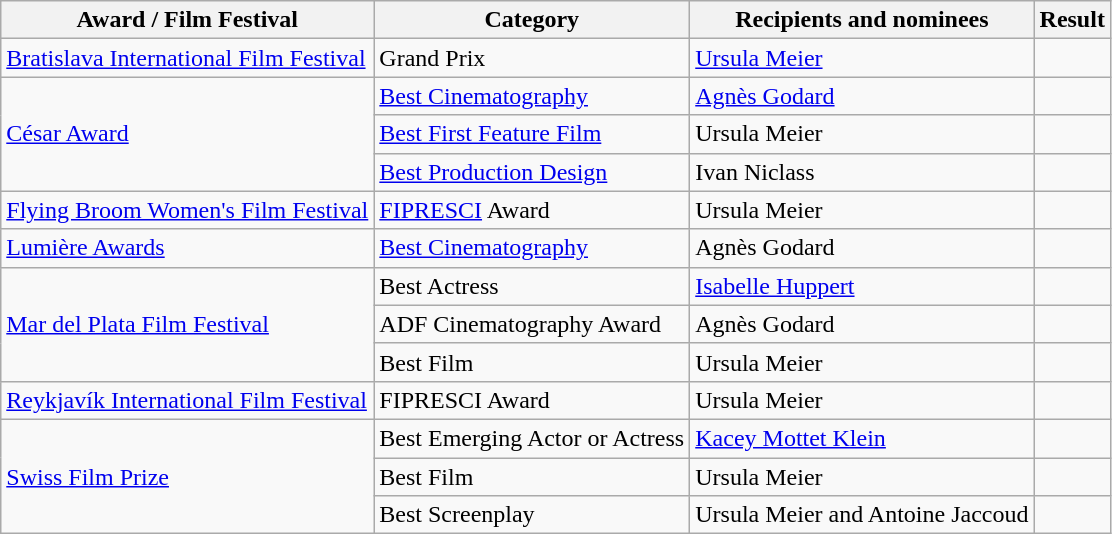<table class="wikitable">
<tr>
<th>Award / Film Festival</th>
<th>Category</th>
<th>Recipients and nominees</th>
<th>Result</th>
</tr>
<tr>
<td><a href='#'>Bratislava International Film Festival</a></td>
<td>Grand Prix</td>
<td><a href='#'>Ursula Meier</a></td>
<td></td>
</tr>
<tr>
<td rowspan="3"><a href='#'>César Award</a></td>
<td><a href='#'>Best Cinematography</a></td>
<td><a href='#'>Agnès Godard</a></td>
<td></td>
</tr>
<tr>
<td><a href='#'>Best First Feature Film</a></td>
<td>Ursula Meier</td>
<td></td>
</tr>
<tr>
<td><a href='#'>Best Production Design</a></td>
<td>Ivan Niclass</td>
<td></td>
</tr>
<tr>
<td><a href='#'>Flying Broom Women's Film Festival</a></td>
<td><a href='#'>FIPRESCI</a> Award</td>
<td>Ursula Meier</td>
<td></td>
</tr>
<tr>
<td><a href='#'>Lumière Awards</a></td>
<td><a href='#'>Best Cinematography</a></td>
<td>Agnès Godard</td>
<td></td>
</tr>
<tr>
<td rowspan="3"><a href='#'>Mar del Plata Film Festival</a></td>
<td>Best Actress</td>
<td><a href='#'>Isabelle Huppert</a></td>
<td></td>
</tr>
<tr>
<td>ADF Cinematography Award</td>
<td>Agnès Godard</td>
<td></td>
</tr>
<tr>
<td>Best Film</td>
<td>Ursula Meier</td>
<td></td>
</tr>
<tr>
<td><a href='#'>Reykjavík International Film Festival</a></td>
<td>FIPRESCI Award</td>
<td>Ursula Meier</td>
<td></td>
</tr>
<tr>
<td rowspan="3"><a href='#'>Swiss Film Prize</a></td>
<td>Best Emerging Actor or Actress</td>
<td><a href='#'>Kacey Mottet Klein</a></td>
<td></td>
</tr>
<tr>
<td>Best Film</td>
<td>Ursula Meier</td>
<td></td>
</tr>
<tr>
<td>Best Screenplay</td>
<td>Ursula Meier and Antoine Jaccoud</td>
<td></td>
</tr>
</table>
